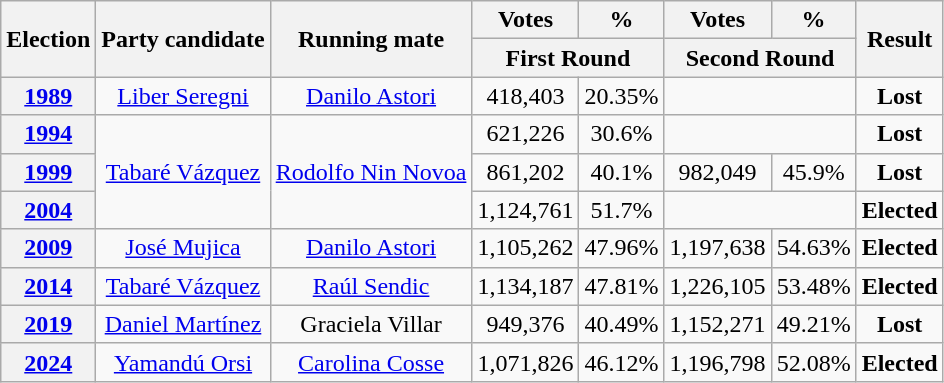<table class="wikitable" style="text-align:center">
<tr>
<th rowspan="2">Election</th>
<th rowspan="2">Party candidate</th>
<th rowspan="2">Running mate</th>
<th>Votes</th>
<th>%</th>
<th>Votes</th>
<th>%</th>
<th rowspan="2">Result</th>
</tr>
<tr>
<th colspan="2">First Round</th>
<th colspan="2">Second Round</th>
</tr>
<tr>
<th><a href='#'>1989</a></th>
<td><a href='#'>Liber Seregni</a></td>
<td><a href='#'>Danilo Astori</a></td>
<td>418,403</td>
<td>20.35%</td>
<td colspan="2"></td>
<td><strong>Lost</strong> </td>
</tr>
<tr>
<th><a href='#'>1994</a></th>
<td rowspan="3"><a href='#'>Tabaré Vázquez</a></td>
<td rowspan="3"><a href='#'>Rodolfo Nin Novoa</a></td>
<td>621,226</td>
<td>30.6%</td>
<td colspan="2"></td>
<td><strong>Lost</strong> </td>
</tr>
<tr>
<th><a href='#'>1999</a></th>
<td>861,202</td>
<td>40.1%</td>
<td>982,049</td>
<td>45.9%</td>
<td><strong>Lost</strong> </td>
</tr>
<tr>
<th><a href='#'>2004</a></th>
<td>1,124,761</td>
<td>51.7%</td>
<td colspan="2"></td>
<td><strong>Elected</strong> </td>
</tr>
<tr>
<th><a href='#'>2009</a></th>
<td><a href='#'>José Mujica</a></td>
<td><a href='#'>Danilo Astori</a></td>
<td>1,105,262</td>
<td>47.96%</td>
<td>1,197,638</td>
<td>54.63%</td>
<td><strong>Elected</strong> </td>
</tr>
<tr>
<th><a href='#'>2014</a></th>
<td><a href='#'>Tabaré Vázquez</a></td>
<td><a href='#'>Raúl Sendic</a></td>
<td>1,134,187</td>
<td>47.81%</td>
<td>1,226,105</td>
<td>53.48%</td>
<td><strong>Elected</strong> </td>
</tr>
<tr>
<th><a href='#'>2019</a></th>
<td><a href='#'>Daniel Martínez</a></td>
<td>Graciela Villar</td>
<td>949,376</td>
<td>40.49%</td>
<td>1,152,271</td>
<td>49.21%</td>
<td><strong>Lost</strong> </td>
</tr>
<tr>
<th><a href='#'>2024</a></th>
<td><a href='#'>Yamandú Orsi</a></td>
<td><a href='#'>Carolina Cosse</a></td>
<td>1,071,826</td>
<td>46.12%</td>
<td>1,196,798</td>
<td>52.08%</td>
<td><strong>Elected</strong> </td>
</tr>
</table>
